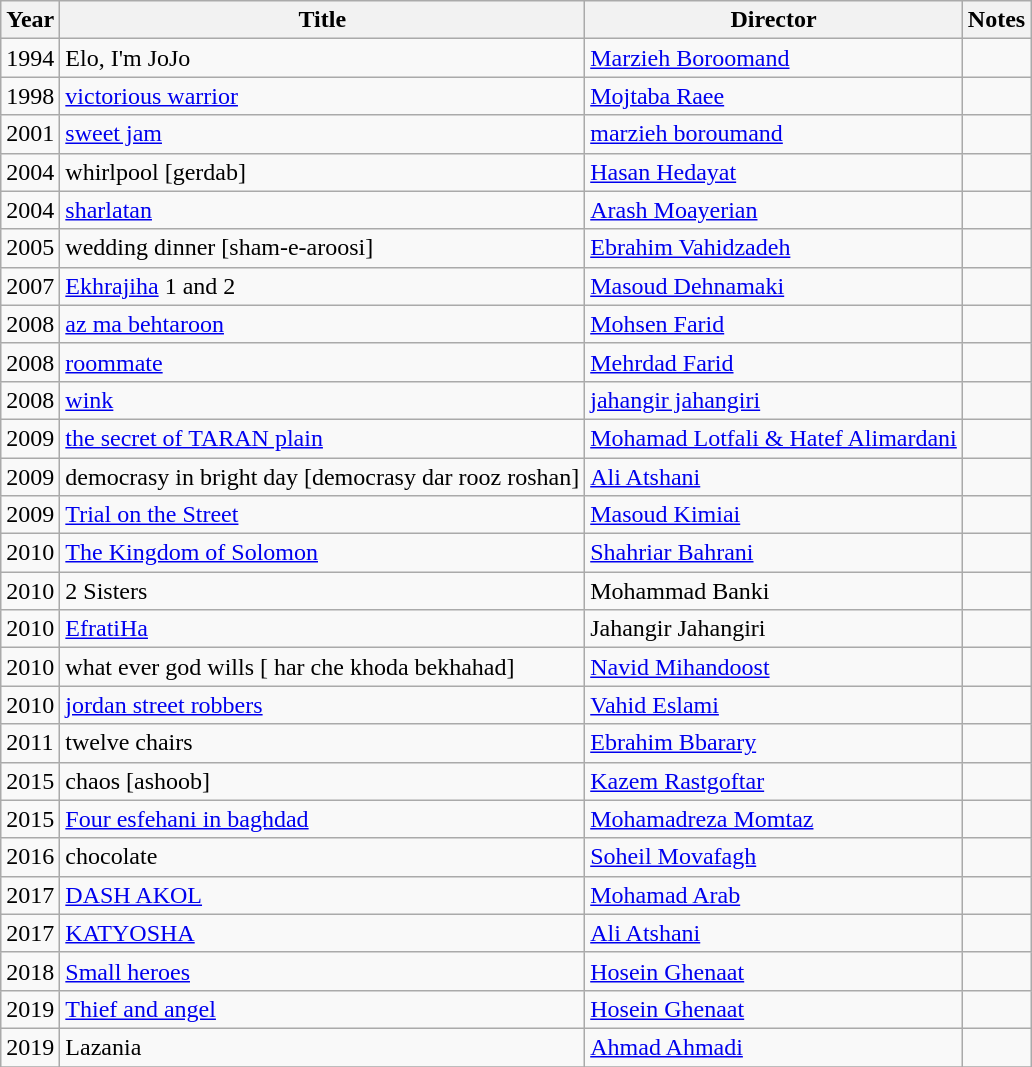<table class="wikitable sortable">
<tr>
<th>Year</th>
<th>Title</th>
<th>Director</th>
<th class="unsortable">Notes</th>
</tr>
<tr>
<td>1994</td>
<td>Elo, I'm JoJo</td>
<td><a href='#'>Marzieh Boroomand</a></td>
<td></td>
</tr>
<tr>
<td>1998</td>
<td><a href='#'>victorious warrior</a></td>
<td><a href='#'>Mojtaba Raee</a></td>
<td></td>
</tr>
<tr>
<td>2001</td>
<td><a href='#'>sweet jam</a></td>
<td><a href='#'>marzieh boroumand</a></td>
<td></td>
</tr>
<tr>
<td>2004</td>
<td>whirlpool [gerdab]</td>
<td><a href='#'>Hasan Hedayat</a></td>
<td></td>
</tr>
<tr>
<td>2004</td>
<td><a href='#'>sharlatan</a></td>
<td><a href='#'>Arash Moayerian</a></td>
<td></td>
</tr>
<tr>
<td>2005</td>
<td>wedding dinner [sham-e-aroosi]</td>
<td><a href='#'>Ebrahim Vahidzadeh</a></td>
<td></td>
</tr>
<tr>
<td>2007</td>
<td><a href='#'>Ekhrajiha</a> 1 and 2</td>
<td><a href='#'>Masoud Dehnamaki</a></td>
<td></td>
</tr>
<tr>
<td>2008</td>
<td><a href='#'>az ma behtaroon</a></td>
<td><a href='#'>Mohsen Farid</a></td>
<td></td>
</tr>
<tr>
<td>2008</td>
<td><a href='#'>roommate</a></td>
<td><a href='#'>Mehrdad Farid</a></td>
<td></td>
</tr>
<tr>
<td>2008</td>
<td><a href='#'>wink</a></td>
<td><a href='#'>jahangir jahangiri</a></td>
<td></td>
</tr>
<tr>
<td>2009</td>
<td><a href='#'>the secret of TARAN plain</a></td>
<td><a href='#'>Mohamad Lotfali & Hatef Alimardani</a></td>
<td></td>
</tr>
<tr>
<td>2009</td>
<td>democrasy in bright day [democrasy dar rooz roshan]</td>
<td><a href='#'>Ali Atshani</a></td>
<td></td>
</tr>
<tr>
<td>2009</td>
<td><a href='#'>Trial on the Street</a></td>
<td><a href='#'>Masoud Kimiai</a></td>
<td></td>
</tr>
<tr>
<td>2010</td>
<td><a href='#'>The Kingdom of Solomon</a></td>
<td><a href='#'>Shahriar Bahrani</a></td>
<td></td>
</tr>
<tr>
<td>2010</td>
<td>2 Sisters</td>
<td>Mohammad Banki</td>
<td></td>
</tr>
<tr>
<td>2010</td>
<td><a href='#'>EfratiHa</a></td>
<td>Jahangir Jahangiri</td>
<td></td>
</tr>
<tr>
<td>2010</td>
<td>what ever god wills [ har che khoda bekhahad]</td>
<td><a href='#'>Navid Mihandoost</a></td>
<td></td>
</tr>
<tr>
<td>2010</td>
<td><a href='#'>jordan street robbers</a></td>
<td><a href='#'>Vahid Eslami</a></td>
<td></td>
</tr>
<tr>
<td>2011</td>
<td>twelve chairs</td>
<td><a href='#'>Ebrahim Bbarary</a></td>
<td></td>
</tr>
<tr>
<td>2015</td>
<td>chaos [ashoob]</td>
<td><a href='#'>Kazem Rastgoftar</a></td>
<td></td>
</tr>
<tr>
<td>2015</td>
<td><a href='#'>Four esfehani in baghdad</a></td>
<td><a href='#'>Mohamadreza Momtaz</a></td>
<td></td>
</tr>
<tr>
<td>2016</td>
<td>chocolate</td>
<td><a href='#'>Soheil Movafagh</a></td>
<td></td>
</tr>
<tr>
<td>2017</td>
<td><a href='#'>DASH AKOL</a></td>
<td><a href='#'>Mohamad Arab</a></td>
<td></td>
</tr>
<tr>
<td>2017</td>
<td><a href='#'>KATYOSHA</a></td>
<td><a href='#'>Ali Atshani</a></td>
<td></td>
</tr>
<tr>
<td>2018</td>
<td><a href='#'>Small heroes</a></td>
<td><a href='#'>Hosein Ghenaat</a></td>
<td></td>
</tr>
<tr>
<td>2019</td>
<td><a href='#'>Thief and angel</a></td>
<td><a href='#'>Hosein Ghenaat</a></td>
<td></td>
</tr>
<tr>
<td>2019</td>
<td>Lazania</td>
<td><a href='#'>Ahmad Ahmadi</a></td>
<td></td>
</tr>
<tr>
</tr>
</table>
